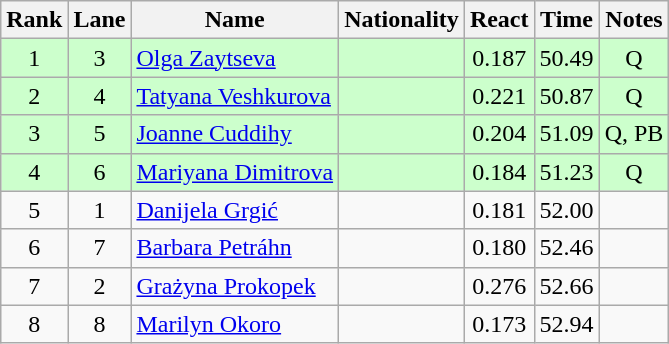<table class="wikitable sortable" style="text-align:center">
<tr>
<th>Rank</th>
<th>Lane</th>
<th>Name</th>
<th>Nationality</th>
<th>React</th>
<th>Time</th>
<th>Notes</th>
</tr>
<tr bgcolor=ccffcc>
<td>1</td>
<td>3</td>
<td align="left"><a href='#'>Olga Zaytseva</a></td>
<td align=left></td>
<td>0.187</td>
<td>50.49</td>
<td>Q</td>
</tr>
<tr bgcolor=ccffcc>
<td>2</td>
<td>4</td>
<td align="left"><a href='#'>Tatyana Veshkurova</a></td>
<td align=left></td>
<td>0.221</td>
<td>50.87</td>
<td>Q</td>
</tr>
<tr bgcolor=ccffcc>
<td>3</td>
<td>5</td>
<td align="left"><a href='#'>Joanne Cuddihy</a></td>
<td align=left></td>
<td>0.204</td>
<td>51.09</td>
<td>Q, PB</td>
</tr>
<tr bgcolor=ccffcc>
<td>4</td>
<td>6</td>
<td align="left"><a href='#'>Mariyana Dimitrova</a></td>
<td align=left></td>
<td>0.184</td>
<td>51.23</td>
<td>Q</td>
</tr>
<tr>
<td>5</td>
<td>1</td>
<td align="left"><a href='#'>Danijela Grgić</a></td>
<td align=left></td>
<td>0.181</td>
<td>52.00</td>
<td></td>
</tr>
<tr>
<td>6</td>
<td>7</td>
<td align="left"><a href='#'>Barbara Petráhn</a></td>
<td align=left></td>
<td>0.180</td>
<td>52.46</td>
<td></td>
</tr>
<tr>
<td>7</td>
<td>2</td>
<td align="left"><a href='#'>Grażyna Prokopek</a></td>
<td align=left></td>
<td>0.276</td>
<td>52.66</td>
<td></td>
</tr>
<tr>
<td>8</td>
<td>8</td>
<td align="left"><a href='#'>Marilyn Okoro</a></td>
<td align=left></td>
<td>0.173</td>
<td>52.94</td>
<td></td>
</tr>
</table>
